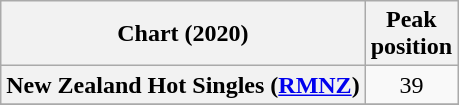<table class="wikitable sortable plainrowheaders" style="text-align:center">
<tr>
<th scope="col">Chart (2020)</th>
<th scope="col">Peak<br>position</th>
</tr>
<tr>
<th scope="row">New Zealand Hot Singles (<a href='#'>RMNZ</a>)</th>
<td>39</td>
</tr>
<tr>
</tr>
</table>
